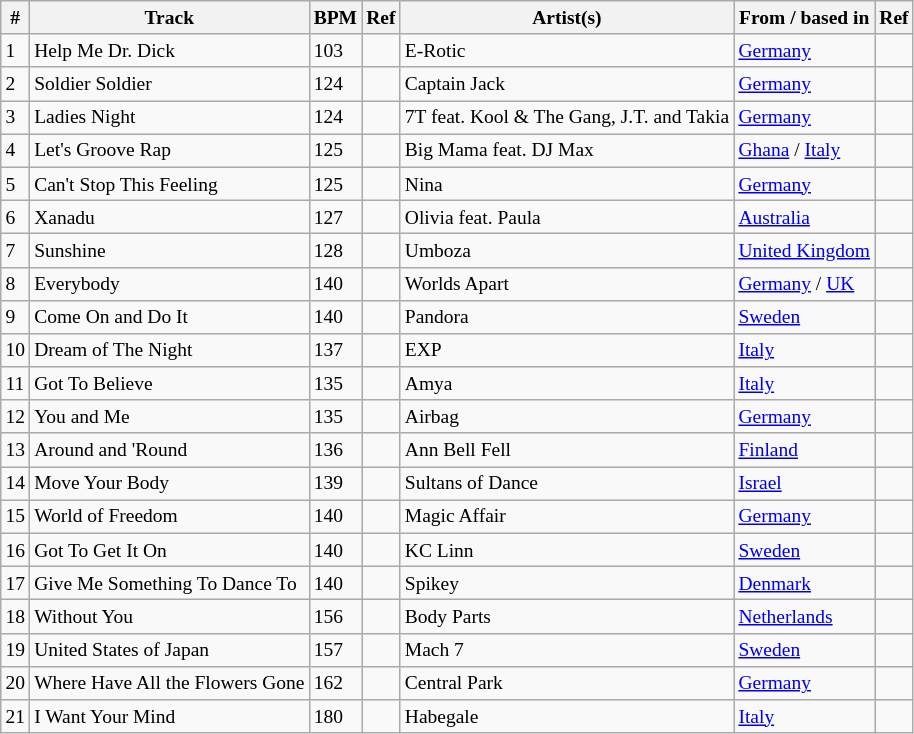<table class="wikitable" style="font-size: small;">
<tr>
<th>#</th>
<th>Track</th>
<th>BPM</th>
<th>Ref</th>
<th>Artist(s)</th>
<th>From / based in</th>
<th>Ref</th>
</tr>
<tr>
<td>1</td>
<td>Help Me Dr. Dick</td>
<td>103</td>
<td></td>
<td>E-Rotic</td>
<td><a href='#'>Germany</a></td>
<td></td>
</tr>
<tr>
<td>2</td>
<td>Soldier Soldier</td>
<td>124</td>
<td></td>
<td>Captain Jack</td>
<td><a href='#'>Germany</a></td>
<td></td>
</tr>
<tr>
<td>3</td>
<td>Ladies Night</td>
<td>124</td>
<td></td>
<td>7T feat. Kool & The Gang, J.T. and Takia</td>
<td><a href='#'>Germany</a></td>
<td></td>
</tr>
<tr>
<td>4</td>
<td>Let's Groove Rap</td>
<td>125</td>
<td></td>
<td>Big Mama feat. DJ Max</td>
<td><a href='#'>Ghana</a> / <a href='#'>Italy</a></td>
<td></td>
</tr>
<tr>
<td>5</td>
<td>Can't Stop This Feeling</td>
<td>125</td>
<td></td>
<td>Nina</td>
<td><a href='#'>Germany</a></td>
<td></td>
</tr>
<tr>
<td>6</td>
<td>Xanadu</td>
<td>127</td>
<td></td>
<td>Olivia feat. Paula</td>
<td><a href='#'>Australia</a></td>
<td></td>
</tr>
<tr>
<td>7</td>
<td>Sunshine</td>
<td>128</td>
<td></td>
<td>Umboza</td>
<td><a href='#'>United Kingdom</a></td>
<td></td>
</tr>
<tr>
<td>8</td>
<td>Everybody</td>
<td>140</td>
<td></td>
<td>Worlds Apart</td>
<td><a href='#'>Germany</a> / <a href='#'>UK</a></td>
<td></td>
</tr>
<tr>
<td>9</td>
<td>Come On and Do It</td>
<td>140</td>
<td></td>
<td>Pandora</td>
<td><a href='#'>Sweden</a></td>
<td></td>
</tr>
<tr>
<td>10</td>
<td>Dream of The Night</td>
<td>137</td>
<td></td>
<td>EXP</td>
<td><a href='#'>Italy</a></td>
<td></td>
</tr>
<tr>
<td>11</td>
<td>Got To Believe</td>
<td>135</td>
<td></td>
<td>Amya</td>
<td><a href='#'>Italy</a></td>
<td></td>
</tr>
<tr>
<td>12</td>
<td>You and Me</td>
<td>135</td>
<td></td>
<td>Airbag</td>
<td><a href='#'>Germany</a></td>
<td></td>
</tr>
<tr>
<td>13</td>
<td>Around and 'Round</td>
<td>136</td>
<td></td>
<td>Ann Bell Fell</td>
<td><a href='#'>Finland</a></td>
<td></td>
</tr>
<tr>
<td>14</td>
<td>Move Your Body</td>
<td>139</td>
<td></td>
<td>Sultans of Dance</td>
<td><a href='#'>Israel</a></td>
<td></td>
</tr>
<tr>
<td>15</td>
<td>World of Freedom</td>
<td>140</td>
<td></td>
<td>Magic Affair</td>
<td><a href='#'>Germany</a></td>
<td></td>
</tr>
<tr>
<td>16</td>
<td>Got To Get It On</td>
<td>140</td>
<td></td>
<td>KC Linn</td>
<td><a href='#'>Sweden</a></td>
<td></td>
</tr>
<tr>
<td>17</td>
<td>Give Me Something To Dance To</td>
<td>140</td>
<td></td>
<td>Spikey</td>
<td><a href='#'>Denmark</a></td>
<td></td>
</tr>
<tr>
<td>18</td>
<td>Without You</td>
<td>156</td>
<td></td>
<td>Body Parts</td>
<td><a href='#'>Netherlands</a></td>
<td></td>
</tr>
<tr>
<td>19</td>
<td>United States of Japan</td>
<td>157</td>
<td></td>
<td>Mach 7</td>
<td><a href='#'>Sweden</a></td>
<td></td>
</tr>
<tr>
<td>20</td>
<td>Where Have All the Flowers Gone</td>
<td>162</td>
<td></td>
<td>Central Park</td>
<td><a href='#'>Germany</a></td>
<td></td>
</tr>
<tr>
<td>21</td>
<td>I Want Your Mind</td>
<td>180</td>
<td></td>
<td>Habegale</td>
<td><a href='#'>Italy</a></td>
<td></td>
</tr>
</table>
